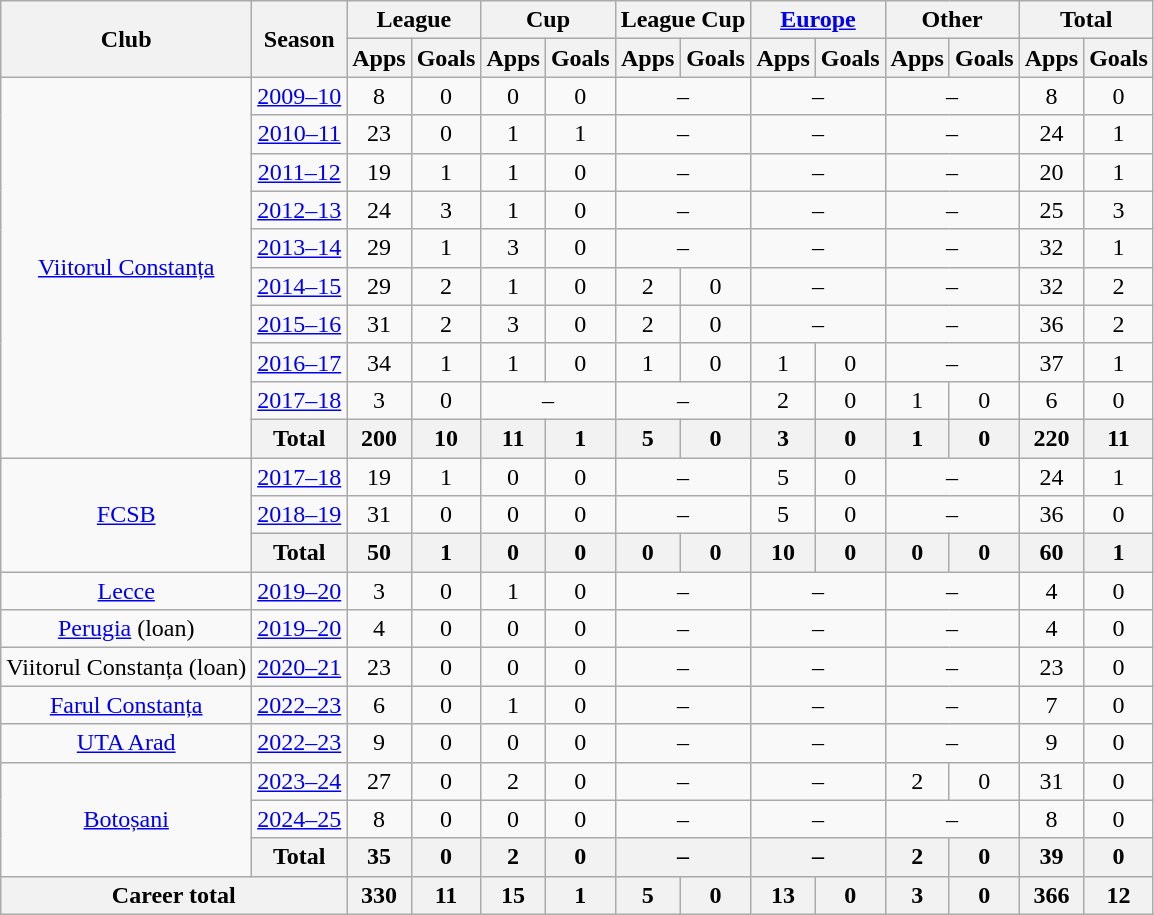<table class="wikitable" style="text-align:center">
<tr>
<th rowspan="2">Club</th>
<th rowspan="2">Season</th>
<th colspan="2">League</th>
<th colspan="2">Cup</th>
<th colspan="2">League Cup</th>
<th colspan="2"><a href='#'>Europe</a></th>
<th colspan="2">Other</th>
<th colspan="3">Total</th>
</tr>
<tr>
<th>Apps</th>
<th>Goals</th>
<th>Apps</th>
<th>Goals</th>
<th>Apps</th>
<th>Goals</th>
<th>Apps</th>
<th>Goals</th>
<th>Apps</th>
<th>Goals</th>
<th>Apps</th>
<th>Goals</th>
</tr>
<tr>
<td rowspan="10"><a href='#'>Viitorul Constanța</a></td>
<td><a href='#'>2009–10</a></td>
<td>8</td>
<td>0</td>
<td>0</td>
<td>0</td>
<td colspan="2">–</td>
<td colspan="2">–</td>
<td colspan="2">–</td>
<td>8</td>
<td>0</td>
</tr>
<tr>
<td><a href='#'>2010–11</a></td>
<td>23</td>
<td>0</td>
<td>1</td>
<td>1</td>
<td colspan="2">–</td>
<td colspan="2">–</td>
<td colspan="2">–</td>
<td>24</td>
<td>1</td>
</tr>
<tr>
<td><a href='#'>2011–12</a></td>
<td>19</td>
<td>1</td>
<td>1</td>
<td>0</td>
<td colspan="2">–</td>
<td colspan="2">–</td>
<td colspan="2">–</td>
<td>20</td>
<td>1</td>
</tr>
<tr>
<td><a href='#'>2012–13</a></td>
<td>24</td>
<td>3</td>
<td>1</td>
<td>0</td>
<td colspan="2">–</td>
<td colspan="2">–</td>
<td colspan="2">–</td>
<td>25</td>
<td>3</td>
</tr>
<tr>
<td><a href='#'>2013–14</a></td>
<td>29</td>
<td>1</td>
<td>3</td>
<td>0</td>
<td colspan="2">–</td>
<td colspan="2">–</td>
<td colspan="2">–</td>
<td>32</td>
<td>1</td>
</tr>
<tr>
<td><a href='#'>2014–15</a></td>
<td>29</td>
<td>2</td>
<td>1</td>
<td>0</td>
<td>2</td>
<td>0</td>
<td colspan="2">–</td>
<td colspan="2">–</td>
<td>32</td>
<td>2</td>
</tr>
<tr>
<td><a href='#'>2015–16</a></td>
<td>31</td>
<td>2</td>
<td>3</td>
<td>0</td>
<td>2</td>
<td>0</td>
<td colspan="2">–</td>
<td colspan="2">–</td>
<td>36</td>
<td>2</td>
</tr>
<tr>
<td><a href='#'>2016–17</a></td>
<td>34</td>
<td>1</td>
<td>1</td>
<td>0</td>
<td>1</td>
<td>0</td>
<td>1</td>
<td>0</td>
<td colspan="2">–</td>
<td>37</td>
<td>1</td>
</tr>
<tr>
<td><a href='#'>2017–18</a></td>
<td>3</td>
<td>0</td>
<td colspan="2">–</td>
<td colspan="2">–</td>
<td>2</td>
<td>0</td>
<td>1</td>
<td>0</td>
<td>6</td>
<td>0</td>
</tr>
<tr>
<th>Total</th>
<th>200</th>
<th>10</th>
<th>11</th>
<th>1</th>
<th>5</th>
<th>0</th>
<th>3</th>
<th>0</th>
<th>1</th>
<th>0</th>
<th>220</th>
<th>11</th>
</tr>
<tr>
<td rowspan="3"><a href='#'>FCSB</a></td>
<td><a href='#'>2017–18</a></td>
<td>19</td>
<td>1</td>
<td>0</td>
<td>0</td>
<td colspan="2">–</td>
<td>5</td>
<td>0</td>
<td colspan="2">–</td>
<td>24</td>
<td>1</td>
</tr>
<tr>
<td><a href='#'>2018–19</a></td>
<td>31</td>
<td>0</td>
<td>0</td>
<td>0</td>
<td colspan="2">–</td>
<td>5</td>
<td>0</td>
<td colspan="2">–</td>
<td>36</td>
<td>0</td>
</tr>
<tr>
<th>Total</th>
<th>50</th>
<th>1</th>
<th>0</th>
<th>0</th>
<th>0</th>
<th>0</th>
<th>10</th>
<th>0</th>
<th>0</th>
<th>0</th>
<th>60</th>
<th>1</th>
</tr>
<tr>
<td rowspan="1"><a href='#'>Lecce</a></td>
<td><a href='#'>2019–20</a></td>
<td>3</td>
<td>0</td>
<td>1</td>
<td>0</td>
<td colspan="2">–</td>
<td colspan="2">–</td>
<td colspan="2">–</td>
<td>4</td>
<td>0</td>
</tr>
<tr>
<td rowspan="1"><a href='#'>Perugia</a> (loan)</td>
<td><a href='#'>2019–20</a></td>
<td>4</td>
<td>0</td>
<td>0</td>
<td>0</td>
<td colspan="2">–</td>
<td colspan="2">–</td>
<td colspan="2">–</td>
<td>4</td>
<td>0</td>
</tr>
<tr>
<td rowspan="1">Viitorul Constanța (loan)</td>
<td><a href='#'>2020–21</a></td>
<td>23</td>
<td>0</td>
<td>0</td>
<td>0</td>
<td colspan="2">–</td>
<td colspan="2">–</td>
<td colspan="2">–</td>
<td>23</td>
<td>0</td>
</tr>
<tr>
<td rowspan="1"><a href='#'>Farul Constanța</a></td>
<td><a href='#'>2022–23</a></td>
<td>6</td>
<td>0</td>
<td>1</td>
<td>0</td>
<td colspan="2">–</td>
<td colspan="2">–</td>
<td colspan="2">–</td>
<td>7</td>
<td>0</td>
</tr>
<tr>
<td rowspan="1"><a href='#'>UTA Arad</a></td>
<td><a href='#'>2022–23</a></td>
<td>9</td>
<td>0</td>
<td>0</td>
<td>0</td>
<td colspan="2">–</td>
<td colspan="2">–</td>
<td colspan="2">–</td>
<td>9</td>
<td>0</td>
</tr>
<tr>
<td rowspan="3"><a href='#'>Botoșani</a></td>
<td><a href='#'>2023–24</a></td>
<td>27</td>
<td>0</td>
<td>2</td>
<td>0</td>
<td colspan="2">–</td>
<td colspan="2">–</td>
<td>2</td>
<td>0</td>
<td>31</td>
<td>0</td>
</tr>
<tr>
<td><a href='#'>2024–25</a></td>
<td>8</td>
<td>0</td>
<td>0</td>
<td>0</td>
<td colspan="2">–</td>
<td colspan="2">–</td>
<td colspan="2">–</td>
<td>8</td>
<td>0</td>
</tr>
<tr>
<th>Total</th>
<th>35</th>
<th>0</th>
<th>2</th>
<th>0</th>
<th colspan="2">–</th>
<th colspan="2">–</th>
<th>2</th>
<th>0</th>
<th>39</th>
<th>0</th>
</tr>
<tr>
<th colspan="2">Career total</th>
<th>330</th>
<th>11</th>
<th>15</th>
<th>1</th>
<th>5</th>
<th>0</th>
<th>13</th>
<th>0</th>
<th>3</th>
<th>0</th>
<th>366</th>
<th>12</th>
</tr>
</table>
